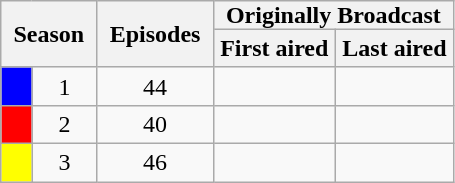<table class="wikitable" style="text-align:center">
<tr>
<th style="padding: 0 8px" colspan="2" rowspan="2">Season</th>
<th style="padding: 0 8px" rowspan="2">Episodes</th>
<th style="padding: 0 8px" colspan="2">Originally Broadcast</th>
</tr>
<tr>
<th style="padding: 1 8px">First aired</th>
<th style="padding: 1 8px">Last aired</th>
</tr>
<tr>
<td style="background:Blue"></td>
<td align="center">1</td>
<td align="center">44</td>
<td align="center"></td>
<td align="center"></td>
</tr>
<tr>
<td style="background:Red"></td>
<td align="center">2</td>
<td align="center">40</td>
<td align="center"></td>
<td align="center"></td>
</tr>
<tr>
<td style="background:Yellow"></td>
<td align="center">3</td>
<td align="center">46</td>
<td align="center"></td>
<td align="center"></td>
</tr>
</table>
